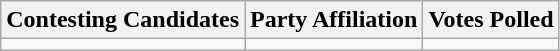<table class="wikitable sortable">
<tr>
<th>Contesting Candidates</th>
<th>Party Affiliation</th>
<th>Votes Polled</th>
</tr>
<tr>
<td></td>
<td></td>
<td></td>
</tr>
</table>
